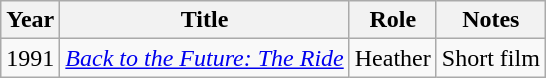<table class="wikitable">
<tr>
<th>Year</th>
<th>Title</th>
<th>Role</th>
<th>Notes</th>
</tr>
<tr>
<td>1991</td>
<td><em><a href='#'>Back to the Future: The Ride</a></em></td>
<td>Heather</td>
<td>Short film</td>
</tr>
</table>
